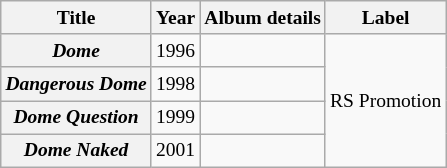<table class="wikitable plainrowheaders" style="font-size:small; text-align:center">
<tr>
<th>Title</th>
<th>Year</th>
<th>Album details</th>
<th>Label</th>
</tr>
<tr>
<th scope="row"><em>Dome</em></th>
<td>1996</td>
<td><br></td>
<td rowspan="4">RS Promotion</td>
</tr>
<tr>
<th scope="row"><em>Dangerous Dome</em></th>
<td>1998</td>
<td><br></td>
</tr>
<tr>
<th><strong><em>Dome Question</em></strong></th>
<td>1999</td>
<td><br></td>
</tr>
<tr>
<th><strong><em>Dome Naked</em></strong></th>
<td>2001</td>
<td></td>
</tr>
</table>
